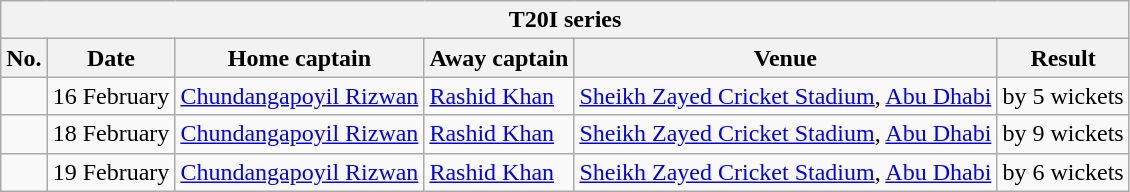<table class="wikitable">
<tr>
<th colspan="9">T20I series</th>
</tr>
<tr>
<th>No.</th>
<th>Date</th>
<th>Home captain</th>
<th>Away captain</th>
<th>Venue</th>
<th>Result</th>
</tr>
<tr>
<td></td>
<td>16 February</td>
<td><a href='#'>Chundangapoyil Rizwan</a></td>
<td><a href='#'>Rashid Khan</a></td>
<td><a href='#'>Sheikh Zayed Cricket Stadium</a>, <a href='#'>Abu Dhabi</a></td>
<td> by 5 wickets</td>
</tr>
<tr>
<td></td>
<td>18 February</td>
<td><a href='#'>Chundangapoyil Rizwan</a></td>
<td><a href='#'>Rashid Khan</a></td>
<td><a href='#'>Sheikh Zayed Cricket Stadium</a>, <a href='#'>Abu Dhabi</a></td>
<td> by 9 wickets</td>
</tr>
<tr>
<td></td>
<td>19 February</td>
<td><a href='#'>Chundangapoyil Rizwan</a></td>
<td><a href='#'>Rashid Khan</a></td>
<td><a href='#'>Sheikh Zayed Cricket Stadium</a>, <a href='#'>Abu Dhabi</a></td>
<td> by 6 wickets</td>
</tr>
</table>
